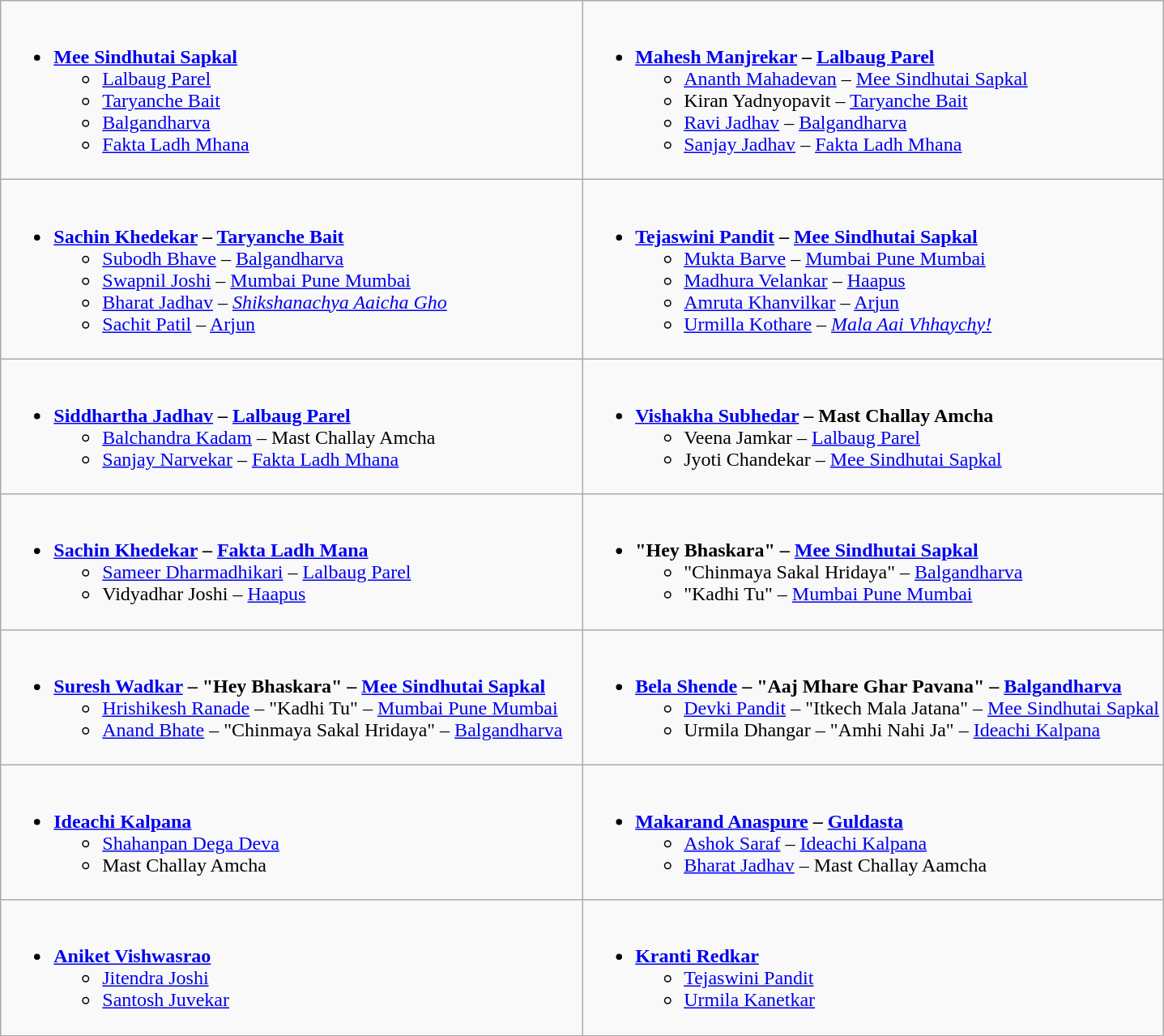<table class="wikitable" role="presentation">
<tr>
<td style="vertical-align:top; width:50%;"><br><ul><li><strong><a href='#'>Mee Sindhutai Sapkal</a></strong><ul><li><a href='#'>Lalbaug Parel</a></li><li><a href='#'>Taryanche Bait</a></li><li><a href='#'>Balgandharva</a></li><li><a href='#'>Fakta Ladh Mhana</a></li></ul></li></ul></td>
<td style="vertical-align:top; width:50%;"><br><ul><li><strong><a href='#'>Mahesh Manjrekar</a> – <a href='#'>Lalbaug Parel</a></strong><ul><li><a href='#'>Ananth Mahadevan</a> – <a href='#'>Mee Sindhutai Sapkal</a></li><li>Kiran Yadnyopavit – <a href='#'>Taryanche Bait</a></li><li><a href='#'>Ravi Jadhav</a> – <a href='#'>Balgandharva</a></li><li><a href='#'>Sanjay Jadhav</a> – <a href='#'>Fakta Ladh Mhana</a></li></ul></li></ul></td>
</tr>
<tr>
<td style="vertical-align:top; width:50%;"><br><ul><li><strong><a href='#'>Sachin Khedekar</a> – <a href='#'>Taryanche Bait</a></strong><ul><li><a href='#'>Subodh Bhave</a> – <a href='#'>Balgandharva</a></li><li><a href='#'>Swapnil Joshi</a> – <a href='#'>Mumbai Pune Mumbai</a></li><li><a href='#'>Bharat Jadhav</a> – <em><a href='#'>Shikshanachya Aaicha Gho</a></em></li><li><a href='#'>Sachit Patil</a> – <a href='#'>Arjun</a></li></ul></li></ul></td>
<td style="vertical-align:top; width:50%;"><br><ul><li><strong><a href='#'>Tejaswini Pandit</a> – <a href='#'>Mee Sindhutai Sapkal</a></strong><ul><li><a href='#'>Mukta Barve</a> – <a href='#'>Mumbai Pune Mumbai</a></li><li><a href='#'>Madhura Velankar</a> – <a href='#'>Haapus</a></li><li><a href='#'>Amruta Khanvilkar</a> – <a href='#'>Arjun</a></li><li><a href='#'>Urmilla Kothare</a> – <em><a href='#'>Mala Aai Vhhaychy!</a></em></li></ul></li></ul></td>
</tr>
<tr>
<td style="vertical-align:top; width:50%;"><br><ul><li><strong><a href='#'>Siddhartha Jadhav</a> – <a href='#'>Lalbaug Parel</a></strong><ul><li><a href='#'>Balchandra Kadam</a> – Mast Challay Amcha</li><li><a href='#'>Sanjay Narvekar</a> – <a href='#'>Fakta Ladh Mhana</a></li></ul></li></ul></td>
<td style="vertical-align:top; width:50%;"><br><ul><li><strong><a href='#'>Vishakha Subhedar</a> – Mast Challay Amcha</strong><ul><li>Veena Jamkar – <a href='#'>Lalbaug Parel</a></li><li>Jyoti Chandekar – <a href='#'>Mee Sindhutai Sapkal</a></li></ul></li></ul></td>
</tr>
<tr>
<td style="vertical-align:top; width:50%;"><br><ul><li><strong><a href='#'>Sachin Khedekar</a> – <a href='#'>Fakta Ladh Mana</a></strong><ul><li><a href='#'>Sameer Dharmadhikari</a> – <a href='#'>Lalbaug Parel</a></li><li>Vidyadhar Joshi – <a href='#'>Haapus</a></li></ul></li></ul></td>
<td style="vertical-align:top; width:50%;"><br><ul><li><strong>"Hey Bhaskara" – <a href='#'>Mee Sindhutai Sapkal</a></strong><ul><li>"Chinmaya Sakal Hridaya" – <a href='#'>Balgandharva</a></li><li>"Kadhi Tu" – <a href='#'>Mumbai Pune Mumbai</a></li></ul></li></ul></td>
</tr>
<tr>
<td style="vertical-align:top; width:50%;"><br><ul><li><strong><a href='#'>Suresh Wadkar</a> – "Hey Bhaskara" – <a href='#'>Mee Sindhutai Sapkal</a></strong><ul><li><a href='#'>Hrishikesh Ranade</a> – "Kadhi Tu" – <a href='#'>Mumbai Pune Mumbai</a></li><li><a href='#'>Anand Bhate</a> – "Chinmaya Sakal Hridaya" – <a href='#'>Balgandharva</a></li></ul></li></ul></td>
<td style="vertical-align:top; width:50%;"><br><ul><li><strong><a href='#'>Bela Shende</a> – "Aaj Mhare Ghar Pavana" – <a href='#'>Balgandharva</a></strong><ul><li><a href='#'>Devki Pandit</a> – "Itkech Mala Jatana" – <a href='#'>Mee Sindhutai Sapkal</a></li><li>Urmila Dhangar – "Amhi Nahi Ja" – <a href='#'>Ideachi Kalpana</a></li></ul></li></ul></td>
</tr>
<tr>
<td style="vertical-align:top; width:50%;"><br><ul><li><strong><a href='#'>Ideachi Kalpana</a></strong><ul><li><a href='#'>Shahanpan Dega Deva</a></li><li>Mast Challay Amcha</li></ul></li></ul></td>
<td style="vertical-align:top; width:50%;"><br><ul><li><strong><a href='#'>Makarand Anaspure</a> – <a href='#'>Guldasta</a></strong><ul><li><a href='#'>Ashok Saraf</a> – <a href='#'>Ideachi Kalpana</a></li><li><a href='#'>Bharat Jadhav</a> – Mast Challay Aamcha</li></ul></li></ul></td>
</tr>
<tr>
<td style="vertical-align:top; width:50%;"><br><ul><li><strong><a href='#'>Aniket Vishwasrao</a></strong><ul><li><a href='#'>Jitendra Joshi</a></li><li><a href='#'>Santosh Juvekar</a></li></ul></li></ul></td>
<td style="vertical-align:top; width:50%;"><br><ul><li><strong><a href='#'>Kranti Redkar</a></strong><ul><li><a href='#'>Tejaswini Pandit</a></li><li><a href='#'>Urmila Kanetkar</a></li></ul></li></ul></td>
</tr>
</table>
